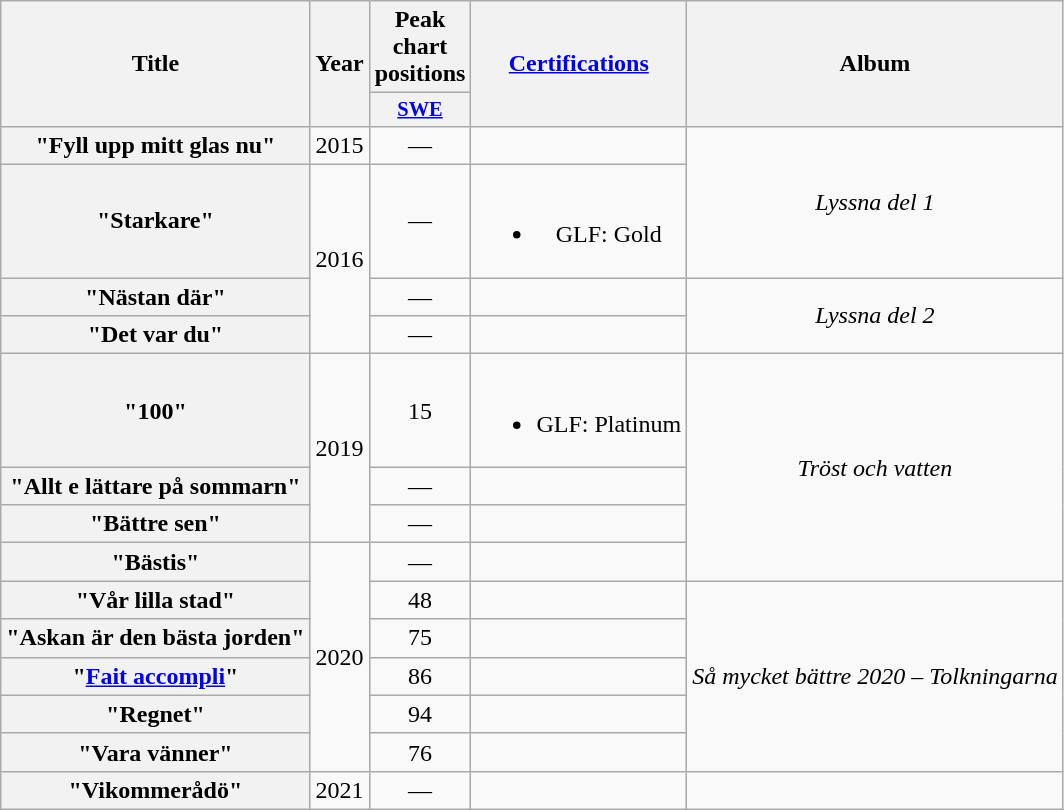<table class="wikitable plainrowheaders" style="text-align:center;">
<tr>
<th scope="col" rowspan="2">Title</th>
<th scope="col" rowspan="2">Year</th>
<th scope="col" colspan="1">Peak chart positions</th>
<th scope="col" rowspan="2"><a href='#'>Certifications</a></th>
<th scope="col" rowspan="2">Album</th>
</tr>
<tr>
<th scope="col" style="width:3em;font-size:85%;"><a href='#'>SWE</a><br></th>
</tr>
<tr>
<th scope="row">"Fyll upp mitt glas nu"</th>
<td>2015</td>
<td>—</td>
<td></td>
<td rowspan="2"><em>Lyssna del 1</em></td>
</tr>
<tr>
<th scope="row">"Starkare"</th>
<td rowspan="3">2016</td>
<td>—</td>
<td><br><ul><li>GLF: Gold</li></ul></td>
</tr>
<tr>
<th scope="row">"Nästan där"</th>
<td>—</td>
<td></td>
<td rowspan="2"><em>Lyssna del 2</em></td>
</tr>
<tr>
<th scope="row">"Det var du"</th>
<td>—</td>
<td></td>
</tr>
<tr>
<th scope="row">"100"</th>
<td rowspan="3">2019</td>
<td>15</td>
<td><br><ul><li>GLF: Platinum</li></ul></td>
<td rowspan="4"><em>Tröst och vatten</em></td>
</tr>
<tr>
<th scope="row">"Allt e lättare på sommarn"<br></th>
<td>—</td>
<td></td>
</tr>
<tr>
<th scope="row">"Bättre sen"</th>
<td>—</td>
<td></td>
</tr>
<tr>
<th scope="row">"Bästis"</th>
<td rowspan="6">2020</td>
<td>—</td>
<td></td>
</tr>
<tr>
<th scope="row">"Vår lilla stad"</th>
<td>48</td>
<td></td>
<td rowspan="5"><em>Så mycket bättre 2020 – Tolkningarna</em></td>
</tr>
<tr>
<th scope="row">"Askan är den bästa jorden"</th>
<td>75</td>
<td></td>
</tr>
<tr>
<th scope="row">"<a href='#'>Fait accompli</a>"</th>
<td>86</td>
<td></td>
</tr>
<tr>
<th scope="row">"Regnet"</th>
<td>94</td>
<td></td>
</tr>
<tr>
<th scope="row">"Vara vänner"</th>
<td>76</td>
<td></td>
</tr>
<tr>
<th scope="row">"Vikommerådö"</th>
<td>2021</td>
<td>—</td>
<td></td>
<td></td>
</tr>
</table>
